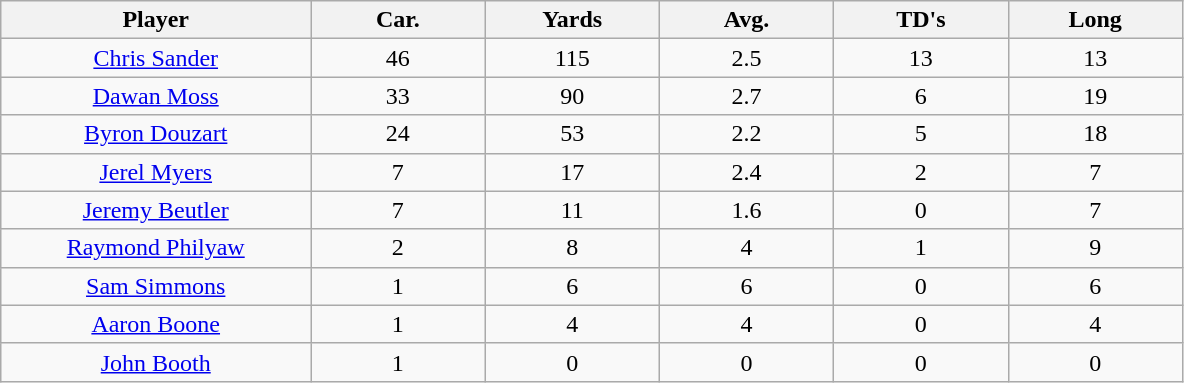<table class="wikitable sortable">
<tr>
<th bgcolor="#DDDDFF" width="16%">Player</th>
<th bgcolor="#DDDDFF" width="9%">Car.</th>
<th bgcolor="#DDDDFF" width="9%">Yards</th>
<th bgcolor="#DDDDFF" width="9%">Avg.</th>
<th bgcolor="#DDDDFF" width="9%">TD's</th>
<th bgcolor="#DDDDFF" width="9%">Long</th>
</tr>
<tr align="center">
<td><a href='#'>Chris Sander</a></td>
<td>46</td>
<td>115</td>
<td>2.5</td>
<td>13</td>
<td>13</td>
</tr>
<tr align="center">
<td><a href='#'>Dawan Moss</a></td>
<td>33</td>
<td>90</td>
<td>2.7</td>
<td>6</td>
<td>19</td>
</tr>
<tr align="center">
<td><a href='#'>Byron Douzart</a></td>
<td>24</td>
<td>53</td>
<td>2.2</td>
<td>5</td>
<td>18</td>
</tr>
<tr align="center">
<td><a href='#'>Jerel Myers</a></td>
<td>7</td>
<td>17</td>
<td>2.4</td>
<td>2</td>
<td>7</td>
</tr>
<tr align="center">
<td><a href='#'>Jeremy Beutler</a></td>
<td>7</td>
<td>11</td>
<td>1.6</td>
<td>0</td>
<td>7</td>
</tr>
<tr align="center">
<td><a href='#'>Raymond Philyaw</a></td>
<td>2</td>
<td>8</td>
<td>4</td>
<td>1</td>
<td>9</td>
</tr>
<tr align="center">
<td><a href='#'>Sam Simmons</a></td>
<td>1</td>
<td>6</td>
<td>6</td>
<td>0</td>
<td>6</td>
</tr>
<tr align="center">
<td><a href='#'>Aaron Boone</a></td>
<td>1</td>
<td>4</td>
<td>4</td>
<td>0</td>
<td>4</td>
</tr>
<tr align="center">
<td><a href='#'>John Booth</a></td>
<td>1</td>
<td>0</td>
<td>0</td>
<td>0</td>
<td>0</td>
</tr>
</table>
